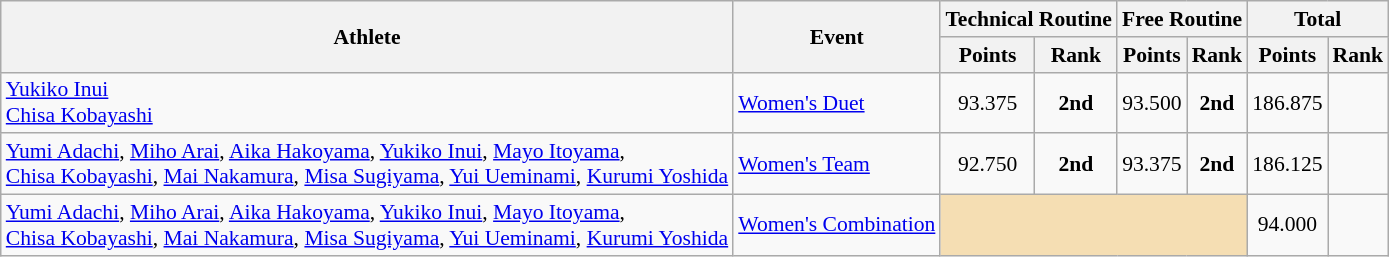<table class=wikitable style="font-size:90%">
<tr>
<th rowspan=2>Athlete</th>
<th rowspan=2>Event</th>
<th colspan=2>Technical Routine</th>
<th colspan=2>Free Routine</th>
<th colspan=2>Total</th>
</tr>
<tr>
<th>Points</th>
<th>Rank</th>
<th>Points</th>
<th>Rank</th>
<th>Points</th>
<th>Rank</th>
</tr>
<tr>
<td><a href='#'>Yukiko Inui</a><br><a href='#'>Chisa Kobayashi</a></td>
<td><a href='#'>Women's Duet</a></td>
<td align=center>93.375</td>
<td align=center><strong>2nd</strong></td>
<td align=center>93.500</td>
<td align=center><strong>2nd</strong></td>
<td align=center>186.875</td>
<td align=center></td>
</tr>
<tr>
<td><a href='#'>Yumi Adachi</a>, <a href='#'>Miho Arai</a>, <a href='#'>Aika Hakoyama</a>, <a href='#'>Yukiko Inui</a>, <a href='#'>Mayo Itoyama</a>, <br><a href='#'>Chisa Kobayashi</a>, <a href='#'>Mai Nakamura</a>, <a href='#'>Misa Sugiyama</a>, <a href='#'>Yui Ueminami</a>, <a href='#'>Kurumi Yoshida</a></td>
<td><a href='#'>Women's Team</a></td>
<td align=center>92.750</td>
<td align=center><strong>2nd</strong></td>
<td align=center>93.375</td>
<td align=center><strong>2nd</strong></td>
<td align=center>186.125</td>
<td align=center></td>
</tr>
<tr>
<td><a href='#'>Yumi Adachi</a>, <a href='#'>Miho Arai</a>, <a href='#'>Aika Hakoyama</a>, <a href='#'>Yukiko Inui</a>, <a href='#'>Mayo Itoyama</a>, <br><a href='#'>Chisa Kobayashi</a>, <a href='#'>Mai Nakamura</a>, <a href='#'>Misa Sugiyama</a>, <a href='#'>Yui Ueminami</a>, <a href='#'>Kurumi Yoshida</a></td>
<td><a href='#'>Women's Combination</a></td>
<td colspan="4" style="text-align:center; background:wheat;"></td>
<td align=center>94.000</td>
<td align=center></td>
</tr>
</table>
